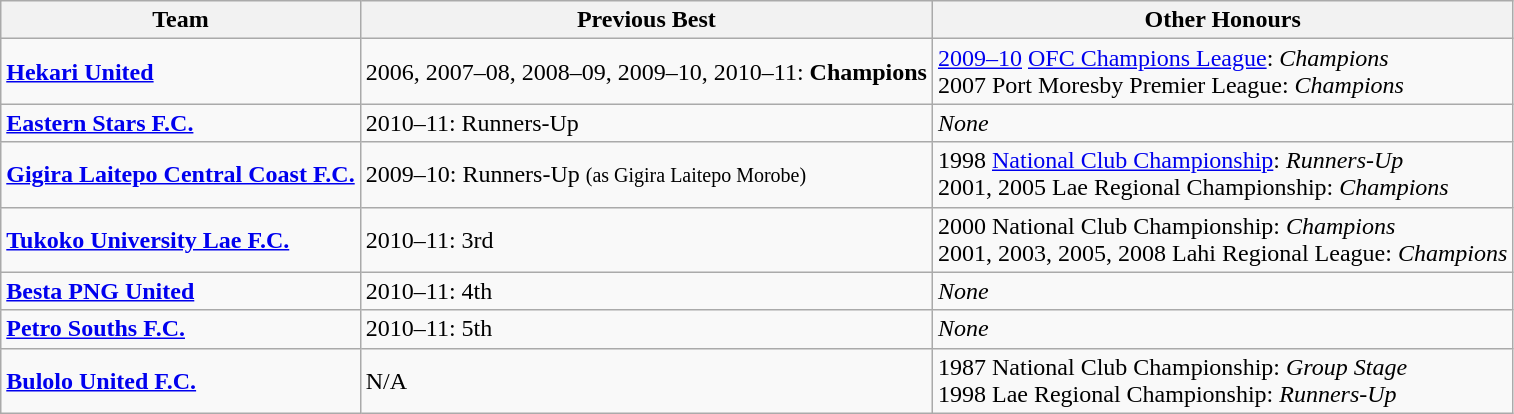<table class="wikitable">
<tr>
<th>Team</th>
<th>Previous Best</th>
<th>Other Honours</th>
</tr>
<tr>
<td><strong><a href='#'>Hekari United</a></strong></td>
<td>2006, 2007–08, 2008–09, 2009–10, 2010–11: <strong>Champions</strong></td>
<td><a href='#'>2009–10</a> <a href='#'>OFC Champions League</a>: <em>Champions</em><br>2007 Port Moresby Premier League: <em>Champions</em></td>
</tr>
<tr>
<td><strong><a href='#'>Eastern Stars F.C.</a></strong></td>
<td>2010–11: Runners-Up</td>
<td><em>None</em></td>
</tr>
<tr>
<td><a href='#'><strong>Gigira Laitepo Central Coast F.C.</strong></a></td>
<td>2009–10: Runners-Up <small>(as Gigira Laitepo Morobe)</small></td>
<td>1998 <a href='#'>National Club Championship</a>: <em>Runners-Up</em><br>2001, 2005 Lae Regional Championship: <em>Champions</em></td>
</tr>
<tr>
<td><a href='#'><strong>Tukoko University Lae F.C.</strong></a></td>
<td>2010–11: 3rd</td>
<td>2000 National Club Championship: <em>Champions</em><br>2001, 2003, 2005, 2008 Lahi Regional League: <em>Champions</em></td>
</tr>
<tr>
<td><strong><a href='#'>Besta PNG United</a></strong></td>
<td>2010–11: 4th</td>
<td><em>None</em></td>
</tr>
<tr>
<td><strong><a href='#'>Petro Souths F.C.</a></strong></td>
<td>2010–11: 5th</td>
<td><em>None</em></td>
</tr>
<tr>
<td><strong><a href='#'>Bulolo United F.C.</a></strong></td>
<td>N/A</td>
<td>1987 National Club Championship: <em>Group Stage</em><br>1998 Lae Regional Championship: <em>Runners-Up</em></td>
</tr>
</table>
